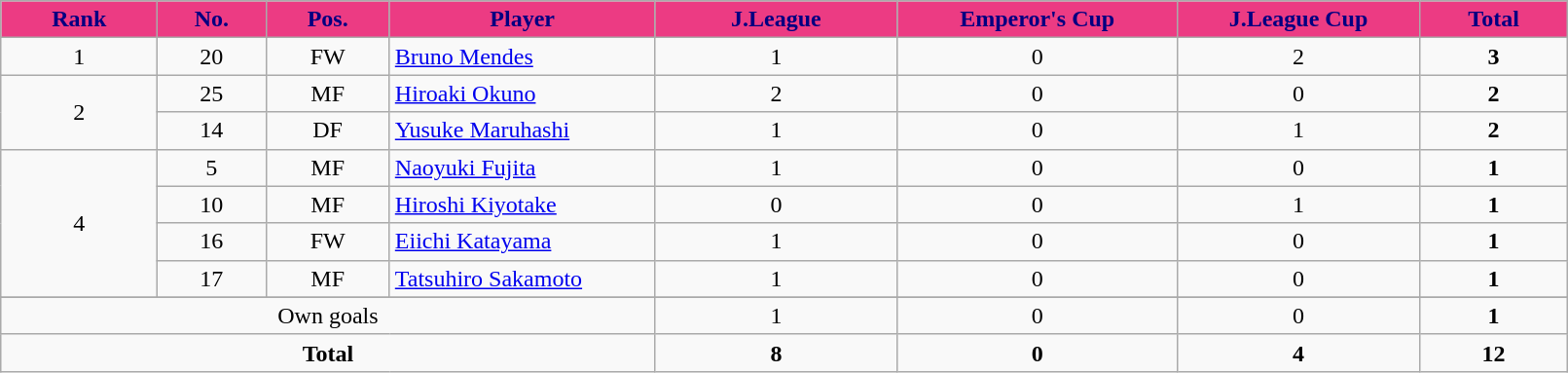<table class="wikitable sortable" style="text-align:center;width:85%;">
<tr>
<th style="background:#EC3B83; color:navy; width:0px;">Rank</th>
<th style="background:#EC3B83; color:navy; width:0px;">No.</th>
<th style="background:#EC3B83; color:navy; width:0px;">Pos.</th>
<th style="background:#EC3B83; color:navy; width:0px;">Player</th>
<th style="background:#EC3B83; color:navy; width:0px;">J.League</th>
<th style="background:#EC3B83; color:navy; width:0px;">Emperor's Cup</th>
<th style="background:#EC3B83; color:navy; width:0px;">J.League Cup</th>
<th style="background:#EC3B83; color:navy; width:0px;">Total</th>
</tr>
<tr>
<td>1</td>
<td>20</td>
<td>FW</td>
<td align=left> <a href='#'>Bruno Mendes</a></td>
<td>1</td>
<td>0</td>
<td>2</td>
<td><strong>3</strong></td>
</tr>
<tr>
<td rowspan="2">2</td>
<td>25</td>
<td>MF</td>
<td align=left> <a href='#'>Hiroaki Okuno</a></td>
<td>2</td>
<td>0</td>
<td>0</td>
<td><strong>2</strong></td>
</tr>
<tr>
<td>14</td>
<td>DF</td>
<td align=left> <a href='#'>Yusuke Maruhashi</a></td>
<td>1</td>
<td>0</td>
<td>1</td>
<td><strong>2</strong></td>
</tr>
<tr>
<td rowspan="4">4</td>
<td>5</td>
<td>MF</td>
<td align=left> <a href='#'>Naoyuki Fujita</a></td>
<td>1</td>
<td>0</td>
<td>0</td>
<td><strong>1</strong></td>
</tr>
<tr>
<td>10</td>
<td>MF</td>
<td align=left> <a href='#'>Hiroshi Kiyotake</a></td>
<td>0</td>
<td>0</td>
<td>1</td>
<td><strong>1</strong></td>
</tr>
<tr>
<td>16</td>
<td>FW</td>
<td align=left> <a href='#'>Eiichi Katayama</a></td>
<td>1</td>
<td>0</td>
<td>0</td>
<td><strong>1</strong></td>
</tr>
<tr>
<td>17</td>
<td>MF</td>
<td align=left> <a href='#'>Tatsuhiro Sakamoto</a></td>
<td>1</td>
<td>0</td>
<td>0</td>
<td><strong>1</strong></td>
</tr>
<tr>
</tr>
<tr class="sortbottom">
<td colspan=4>Own goals</td>
<td>1</td>
<td>0</td>
<td>0</td>
<td><strong>1</strong></td>
</tr>
<tr class="sortbottom" >
<td colspan=4><strong>Total</strong></td>
<td><strong>8</strong></td>
<td><strong>0</strong></td>
<td><strong>4</strong></td>
<td><strong>12</strong></td>
</tr>
</table>
